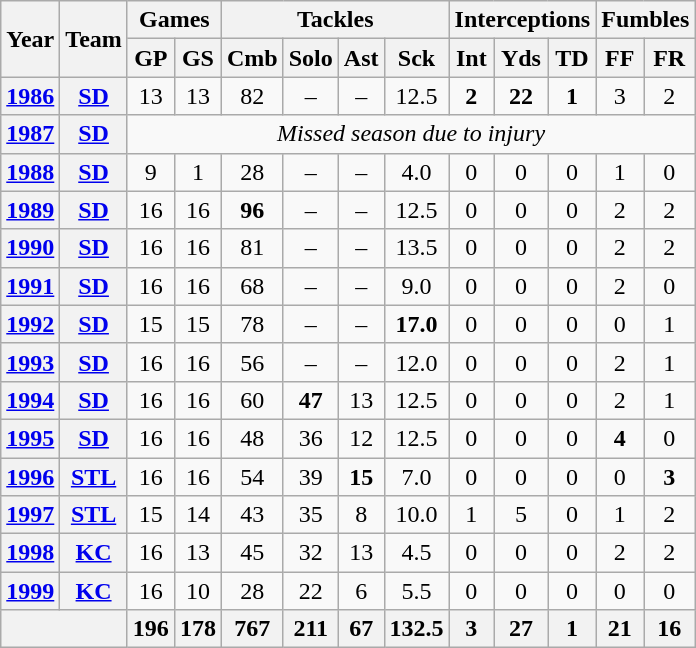<table class="wikitable sortable" style="text-align: center;">
<tr>
<th rowspan="2">Year</th>
<th rowspan="2">Team</th>
<th colspan="2">Games</th>
<th colspan="4">Tackles</th>
<th colspan="3">Interceptions</th>
<th colspan="2">Fumbles</th>
</tr>
<tr>
<th>GP</th>
<th>GS</th>
<th>Cmb</th>
<th>Solo</th>
<th>Ast</th>
<th>Sck</th>
<th>Int</th>
<th>Yds</th>
<th>TD</th>
<th>FF</th>
<th>FR</th>
</tr>
<tr>
<th><a href='#'>1986</a></th>
<th><a href='#'>SD</a></th>
<td>13</td>
<td>13</td>
<td>82</td>
<td>–</td>
<td>–</td>
<td>12.5</td>
<td><strong>2</strong></td>
<td><strong>22</strong></td>
<td><strong>1</strong></td>
<td>3</td>
<td>2</td>
</tr>
<tr>
<th><a href='#'>1987</a></th>
<th><a href='#'>SD</a></th>
<td colspan="13"><em>Missed season due to injury</em></td>
</tr>
<tr>
<th><a href='#'>1988</a></th>
<th><a href='#'>SD</a></th>
<td>9</td>
<td>1</td>
<td>28</td>
<td>–</td>
<td>–</td>
<td>4.0</td>
<td>0</td>
<td>0</td>
<td>0</td>
<td>1</td>
<td>0</td>
</tr>
<tr>
<th><a href='#'>1989</a></th>
<th><a href='#'>SD</a></th>
<td>16</td>
<td>16</td>
<td><strong>96</strong></td>
<td>–</td>
<td>–</td>
<td>12.5</td>
<td>0</td>
<td>0</td>
<td>0</td>
<td>2</td>
<td>2</td>
</tr>
<tr>
<th><a href='#'>1990</a></th>
<th><a href='#'>SD</a></th>
<td>16</td>
<td>16</td>
<td>81</td>
<td>–</td>
<td>–</td>
<td>13.5</td>
<td>0</td>
<td>0</td>
<td>0</td>
<td>2</td>
<td>2</td>
</tr>
<tr>
<th><a href='#'>1991</a></th>
<th><a href='#'>SD</a></th>
<td>16</td>
<td>16</td>
<td>68</td>
<td>–</td>
<td>–</td>
<td>9.0</td>
<td>0</td>
<td>0</td>
<td>0</td>
<td>2</td>
<td>0</td>
</tr>
<tr>
<th><a href='#'>1992</a></th>
<th><a href='#'>SD</a></th>
<td>15</td>
<td>15</td>
<td>78</td>
<td>–</td>
<td>–</td>
<td><strong>17.0</strong></td>
<td>0</td>
<td>0</td>
<td>0</td>
<td>0</td>
<td>1</td>
</tr>
<tr>
<th><a href='#'>1993</a></th>
<th><a href='#'>SD</a></th>
<td>16</td>
<td>16</td>
<td>56</td>
<td>–</td>
<td>–</td>
<td>12.0</td>
<td>0</td>
<td>0</td>
<td>0</td>
<td>2</td>
<td>1</td>
</tr>
<tr>
<th><a href='#'>1994</a></th>
<th><a href='#'>SD</a></th>
<td>16</td>
<td>16</td>
<td>60</td>
<td><strong>47</strong></td>
<td>13</td>
<td>12.5</td>
<td>0</td>
<td>0</td>
<td>0</td>
<td>2</td>
<td>1</td>
</tr>
<tr>
<th><a href='#'>1995</a></th>
<th><a href='#'>SD</a></th>
<td>16</td>
<td>16</td>
<td>48</td>
<td>36</td>
<td>12</td>
<td>12.5</td>
<td>0</td>
<td>0</td>
<td>0</td>
<td><strong>4</strong></td>
<td>0</td>
</tr>
<tr>
<th><a href='#'>1996</a></th>
<th><a href='#'>STL</a></th>
<td>16</td>
<td>16</td>
<td>54</td>
<td>39</td>
<td><strong>15</strong></td>
<td>7.0</td>
<td>0</td>
<td>0</td>
<td>0</td>
<td>0</td>
<td><strong>3</strong></td>
</tr>
<tr>
<th><a href='#'>1997</a></th>
<th><a href='#'>STL</a></th>
<td>15</td>
<td>14</td>
<td>43</td>
<td>35</td>
<td>8</td>
<td>10.0</td>
<td>1</td>
<td>5</td>
<td>0</td>
<td>1</td>
<td>2</td>
</tr>
<tr>
<th><a href='#'>1998</a></th>
<th><a href='#'>KC</a></th>
<td>16</td>
<td>13</td>
<td>45</td>
<td>32</td>
<td>13</td>
<td>4.5</td>
<td>0</td>
<td>0</td>
<td>0</td>
<td>2</td>
<td>2</td>
</tr>
<tr>
<th><a href='#'>1999</a></th>
<th><a href='#'>KC</a></th>
<td>16</td>
<td>10</td>
<td>28</td>
<td>22</td>
<td>6</td>
<td>5.5</td>
<td>0</td>
<td>0</td>
<td>0</td>
<td>0</td>
<td>0</td>
</tr>
<tr>
<th colspan="2"></th>
<th>196</th>
<th>178</th>
<th>767</th>
<th>211</th>
<th>67</th>
<th>132.5</th>
<th>3</th>
<th>27</th>
<th>1</th>
<th>21</th>
<th>16</th>
</tr>
</table>
